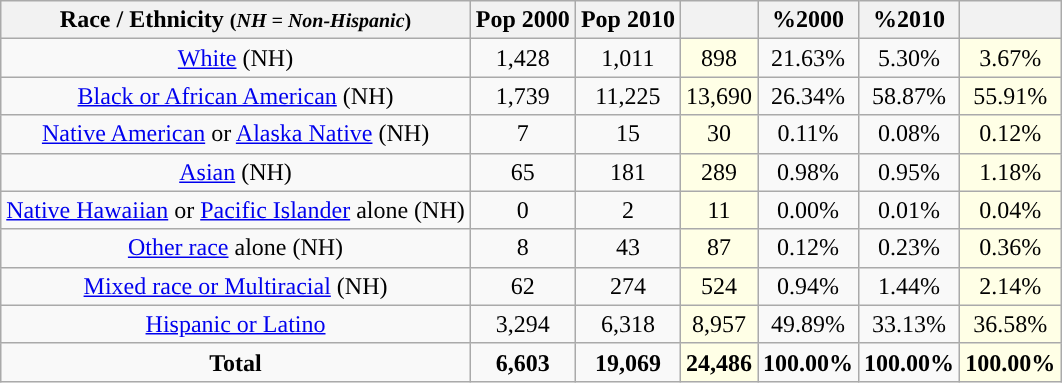<table class="wikitable" style="text-align:center;">
<tr>
<th>Race / Ethnicity <small>(<em>NH = Non-Hispanic</em>)</small></th>
<th>Pop 2000</th>
<th>Pop 2010</th>
<th></th>
<th>%2000</th>
<th>%2010</th>
<th></th>
</tr>
<tr>
<td><a href='#'>White</a> (NH)</td>
<td>1,428</td>
<td>1,011</td>
<td style='background: #ffffe6;'>898</td>
<td>21.63%</td>
<td>5.30%</td>
<td style='background: #ffffe6;'>3.67%</td>
</tr>
<tr>
<td><a href='#'>Black or African American</a> (NH)</td>
<td>1,739</td>
<td>11,225</td>
<td style='background: #ffffe6;'>13,690</td>
<td>26.34%</td>
<td>58.87%</td>
<td style='background: #ffffe6;'>55.91%</td>
</tr>
<tr>
<td><a href='#'>Native American</a> or <a href='#'>Alaska Native</a> (NH)</td>
<td>7</td>
<td>15</td>
<td style='background: #ffffe6;'>30</td>
<td>0.11%</td>
<td>0.08%</td>
<td style='background: #ffffe6;'>0.12%</td>
</tr>
<tr>
<td><a href='#'>Asian</a> (NH)</td>
<td>65</td>
<td>181</td>
<td style='background: #ffffe6;'>289</td>
<td>0.98%</td>
<td>0.95%</td>
<td style='background: #ffffe6;'>1.18%</td>
</tr>
<tr>
<td><a href='#'>Native Hawaiian</a> or <a href='#'>Pacific Islander</a> alone (NH)</td>
<td>0</td>
<td>2</td>
<td style='background: #ffffe6;'>11</td>
<td>0.00%</td>
<td>0.01%</td>
<td style='background: #ffffe6;'>0.04%</td>
</tr>
<tr>
<td><a href='#'>Other race</a> alone (NH)</td>
<td>8</td>
<td>43</td>
<td style='background: #ffffe6;'>87</td>
<td>0.12%</td>
<td>0.23%</td>
<td style='background: #ffffe6;'>0.36%</td>
</tr>
<tr>
<td><a href='#'>Mixed race or Multiracial</a> (NH)</td>
<td>62</td>
<td>274</td>
<td style='background: #ffffe6;'>524</td>
<td>0.94%</td>
<td>1.44%</td>
<td style='background: #ffffe6;'>2.14%</td>
</tr>
<tr>
<td><a href='#'>Hispanic or Latino</a></td>
<td>3,294</td>
<td>6,318</td>
<td style='background: #ffffe6;'>8,957</td>
<td>49.89%</td>
<td>33.13%</td>
<td style='background: #ffffe6;'>36.58%</td>
</tr>
<tr>
<td><strong>Total</strong></td>
<td><strong>6,603</strong></td>
<td><strong>19,069</strong></td>
<td style='background: #ffffe6;'><strong>24,486</strong></td>
<td><strong>100.00%</strong></td>
<td><strong>100.00%</strong></td>
<td style='background: #ffffe6;'><strong>100.00%</strong></td>
</tr>
</table>
